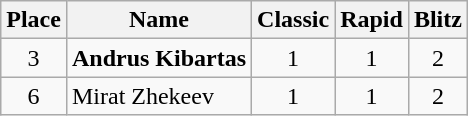<table class="wikitable">
<tr>
<th>Place</th>
<th>Name</th>
<th>Classic</th>
<th>Rapid</th>
<th>Blitz</th>
</tr>
<tr align="center">
<td>3</td>
<td align="left"><strong> Andrus Kibartas</strong></td>
<td>1</td>
<td>1</td>
<td>2</td>
</tr>
<tr align="center">
<td>6</td>
<td align="left"> Mirat Zhekeev</td>
<td>1</td>
<td>1</td>
<td>2</td>
</tr>
</table>
